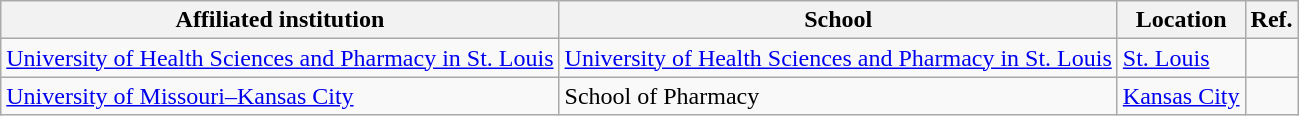<table class="wikitable sortable">
<tr>
<th>Affiliated institution</th>
<th>School</th>
<th>Location</th>
<th>Ref.</th>
</tr>
<tr>
<td><a href='#'>University of Health Sciences and Pharmacy in St. Louis</a></td>
<td><a href='#'>University of Health Sciences and Pharmacy in St. Louis</a></td>
<td><a href='#'>St. Louis</a></td>
<td></td>
</tr>
<tr>
<td><a href='#'>University of Missouri–Kansas City</a></td>
<td>School of Pharmacy</td>
<td><a href='#'>Kansas City</a></td>
<td></td>
</tr>
</table>
